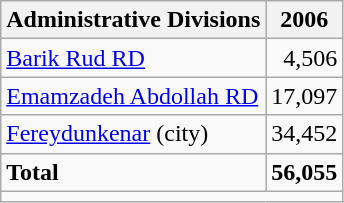<table class="wikitable">
<tr>
<th>Administrative Divisions</th>
<th>2006</th>
</tr>
<tr>
<td><a href='#'>Barik Rud RD</a></td>
<td style="text-align: right;">4,506</td>
</tr>
<tr>
<td><a href='#'>Emamzadeh Abdollah RD</a></td>
<td style="text-align: right;">17,097</td>
</tr>
<tr>
<td><a href='#'>Fereydunkenar</a> (city)</td>
<td style="text-align: right;">34,452</td>
</tr>
<tr>
<td><strong>Total</strong></td>
<td style="text-align: right;"><strong>56,055</strong></td>
</tr>
<tr>
<td colspan=2></td>
</tr>
</table>
